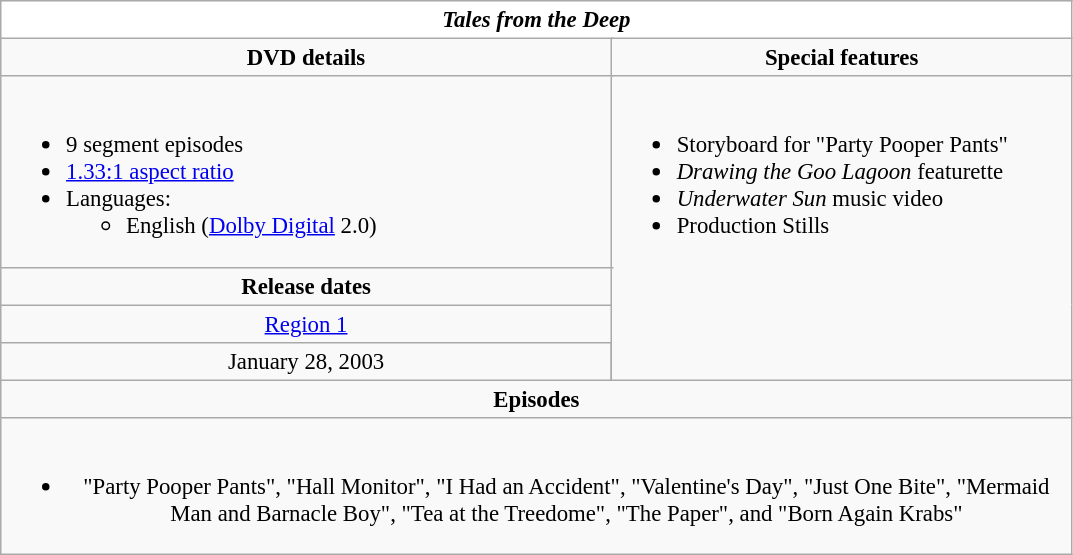<table class="wikitable" style="font-size: 95%;">
<tr style="background:#FFF; color:#000;">
<td colspan="4" align="center"><strong><em>Tales from the Deep</em></strong></td>
</tr>
<tr valign="top">
<td style="text-align:center; width:400px;" colspan="3"><strong>DVD details</strong></td>
<td style="width:300px; text-align:center;"><strong>Special features</strong></td>
</tr>
<tr valign="top">
<td colspan="3" style="text-align:left; width:400px;"><br><ul><li>9 segment episodes</li><li><a href='#'>1.33:1 aspect ratio</a></li><li>Languages:<ul><li>English (<a href='#'>Dolby Digital</a> 2.0)</li></ul></li></ul></td>
<td rowspan="4" style="text-align:left; width:300px;"><br><ul><li>Storyboard for "Party Pooper Pants"</li><li><em>Drawing the Goo Lagoon</em> featurette</li><li><em>Underwater Sun</em> music video</li><li>Production Stills</li></ul></td>
</tr>
<tr>
<td colspan="3" style="text-align:center;"><strong>Release dates</strong></td>
</tr>
<tr>
<td colspan="3" style="text-align:center;"><a href='#'>Region 1</a></td>
</tr>
<tr style="text-align:center;">
<td>January 28, 2003</td>
</tr>
<tr>
<td style="text-align:center; width:400px;" colspan="4"><strong>Episodes</strong></td>
</tr>
<tr>
<td style="text-align:center; width:400px;" colspan="4"><br><ul><li>"Party Pooper Pants", "Hall Monitor", "I Had an Accident", "Valentine's Day", "Just One Bite", "Mermaid Man and Barnacle Boy", "Tea at the Treedome", "The Paper", and "Born Again Krabs"</li></ul></td>
</tr>
</table>
